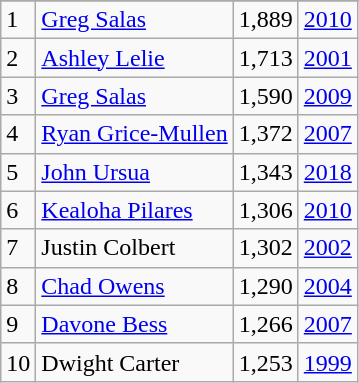<table class="wikitable">
<tr>
</tr>
<tr>
<td>1</td>
<td><a href='#'>Greg Salas</a></td>
<td>1,889</td>
<td><a href='#'>2010</a></td>
</tr>
<tr>
<td>2</td>
<td><a href='#'>Ashley Lelie</a></td>
<td>1,713</td>
<td><a href='#'>2001</a></td>
</tr>
<tr>
<td>3</td>
<td><a href='#'>Greg Salas</a></td>
<td>1,590</td>
<td><a href='#'>2009</a></td>
</tr>
<tr>
<td>4</td>
<td><a href='#'>Ryan Grice-Mullen</a></td>
<td>1,372</td>
<td><a href='#'>2007</a></td>
</tr>
<tr>
<td>5</td>
<td><a href='#'>John Ursua</a></td>
<td>1,343</td>
<td><a href='#'>2018</a></td>
</tr>
<tr>
<td>6</td>
<td><a href='#'>Kealoha Pilares</a></td>
<td>1,306</td>
<td><a href='#'>2010</a></td>
</tr>
<tr>
<td>7</td>
<td>Justin Colbert</td>
<td>1,302</td>
<td><a href='#'>2002</a></td>
</tr>
<tr>
<td>8</td>
<td><a href='#'>Chad Owens</a></td>
<td>1,290</td>
<td><a href='#'>2004</a></td>
</tr>
<tr>
<td>9</td>
<td><a href='#'>Davone Bess</a></td>
<td>1,266</td>
<td><a href='#'>2007</a></td>
</tr>
<tr>
<td>10</td>
<td>Dwight Carter</td>
<td>1,253</td>
<td><a href='#'>1999</a></td>
</tr>
</table>
